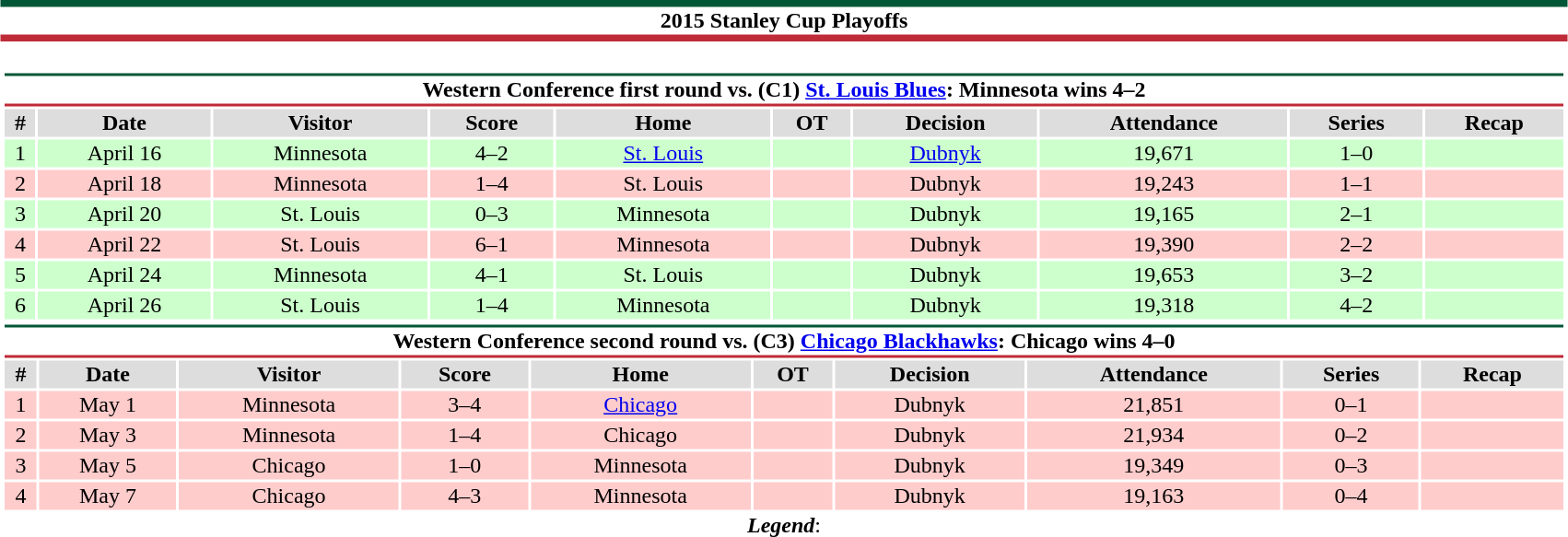<table class="toccolours" width=90% style="clear:both; margin:1.5em auto; text-align:center;">
<tr>
<th colspan=11 style="background:#FFFFFF; border-top:#025736 5px solid; border-bottom:#BF2B37 5px solid;">2015 Stanley Cup Playoffs</th>
</tr>
<tr>
<td colspan=10><br><table class="toccolours collapsible collapsed" width=100%>
<tr>
<th colspan=10 style="background:#FFFFFF; border-top:#025736 2px solid; border-bottom:#BF2B37 2px solid;">Western Conference first round vs. (C1) <a href='#'>St. Louis Blues</a>: Minnesota wins 4–2</th>
</tr>
<tr align="center" bgcolor="#dddddd">
<th>#</th>
<th>Date</th>
<th>Visitor</th>
<th>Score</th>
<th>Home</th>
<th>OT</th>
<th>Decision</th>
<th>Attendance</th>
<th>Series</th>
<th>Recap</th>
</tr>
<tr style="text-align:center; background:#cfc;">
<td>1</td>
<td>April 16</td>
<td>Minnesota</td>
<td>4–2</td>
<td><a href='#'>St. Louis</a></td>
<td></td>
<td><a href='#'>Dubnyk</a></td>
<td>19,671</td>
<td>1–0</td>
<td></td>
</tr>
<tr style="text-align:center; background:#fcc;">
<td>2</td>
<td>April 18</td>
<td>Minnesota</td>
<td>1–4</td>
<td>St. Louis</td>
<td></td>
<td>Dubnyk</td>
<td>19,243</td>
<td>1–1</td>
<td></td>
</tr>
<tr style="text-align:center; background:#cfc;">
<td>3</td>
<td>April 20</td>
<td>St. Louis</td>
<td>0–3</td>
<td>Minnesota</td>
<td></td>
<td>Dubnyk</td>
<td>19,165</td>
<td>2–1</td>
<td></td>
</tr>
<tr style="text-align:center; background:#fcc;">
<td>4</td>
<td>April 22</td>
<td>St. Louis</td>
<td>6–1</td>
<td>Minnesota</td>
<td></td>
<td>Dubnyk</td>
<td>19,390</td>
<td>2–2</td>
<td></td>
</tr>
<tr style="text-align:center; background:#cfc;">
<td>5</td>
<td>April 24</td>
<td>Minnesota</td>
<td>4–1</td>
<td>St. Louis</td>
<td></td>
<td>Dubnyk</td>
<td>19,653</td>
<td>3–2</td>
<td></td>
</tr>
<tr style="text-align:center; background:#cfc;">
<td>6</td>
<td>April 26</td>
<td>St. Louis</td>
<td>1–4</td>
<td>Minnesota</td>
<td></td>
<td>Dubnyk</td>
<td>19,318</td>
<td>4–2</td>
<td></td>
</tr>
</table>
<table class="toccolours collapsible collapsed" width=100%>
<tr>
<th colspan=10 style="background:#FFFFFF; border-top:#025736 2px solid; border-bottom:#BF2B37 2px solid;">Western Conference second round vs. (C3) <a href='#'>Chicago Blackhawks</a>: Chicago wins 4–0</th>
</tr>
<tr align="center" bgcolor="#dddddd">
<th>#</th>
<th>Date</th>
<th>Visitor</th>
<th>Score</th>
<th>Home</th>
<th>OT</th>
<th>Decision</th>
<th>Attendance</th>
<th>Series</th>
<th>Recap</th>
</tr>
<tr style="text-align:center; background:#fcc;">
<td>1</td>
<td>May 1</td>
<td>Minnesota</td>
<td>3–4</td>
<td><a href='#'>Chicago</a></td>
<td></td>
<td>Dubnyk</td>
<td>21,851</td>
<td>0–1</td>
<td></td>
</tr>
<tr style="text-align:center; background:#fcc;">
<td>2</td>
<td>May 3</td>
<td>Minnesota</td>
<td>1–4</td>
<td>Chicago</td>
<td></td>
<td>Dubnyk</td>
<td>21,934</td>
<td>0–2</td>
<td></td>
</tr>
<tr style="text-align:center; background:#fcc;">
<td>3</td>
<td>May 5</td>
<td>Chicago</td>
<td>1–0</td>
<td>Minnesota</td>
<td></td>
<td>Dubnyk</td>
<td>19,349</td>
<td>0–3</td>
<td></td>
</tr>
<tr style="text-align:center; background:#fcc;">
<td>4</td>
<td>May 7</td>
<td>Chicago</td>
<td>4–3</td>
<td>Minnesota</td>
<td></td>
<td>Dubnyk</td>
<td>19,163</td>
<td>0–4</td>
<td></td>
</tr>
</table>
<strong><em>Legend</em></strong>:

</td>
</tr>
</table>
